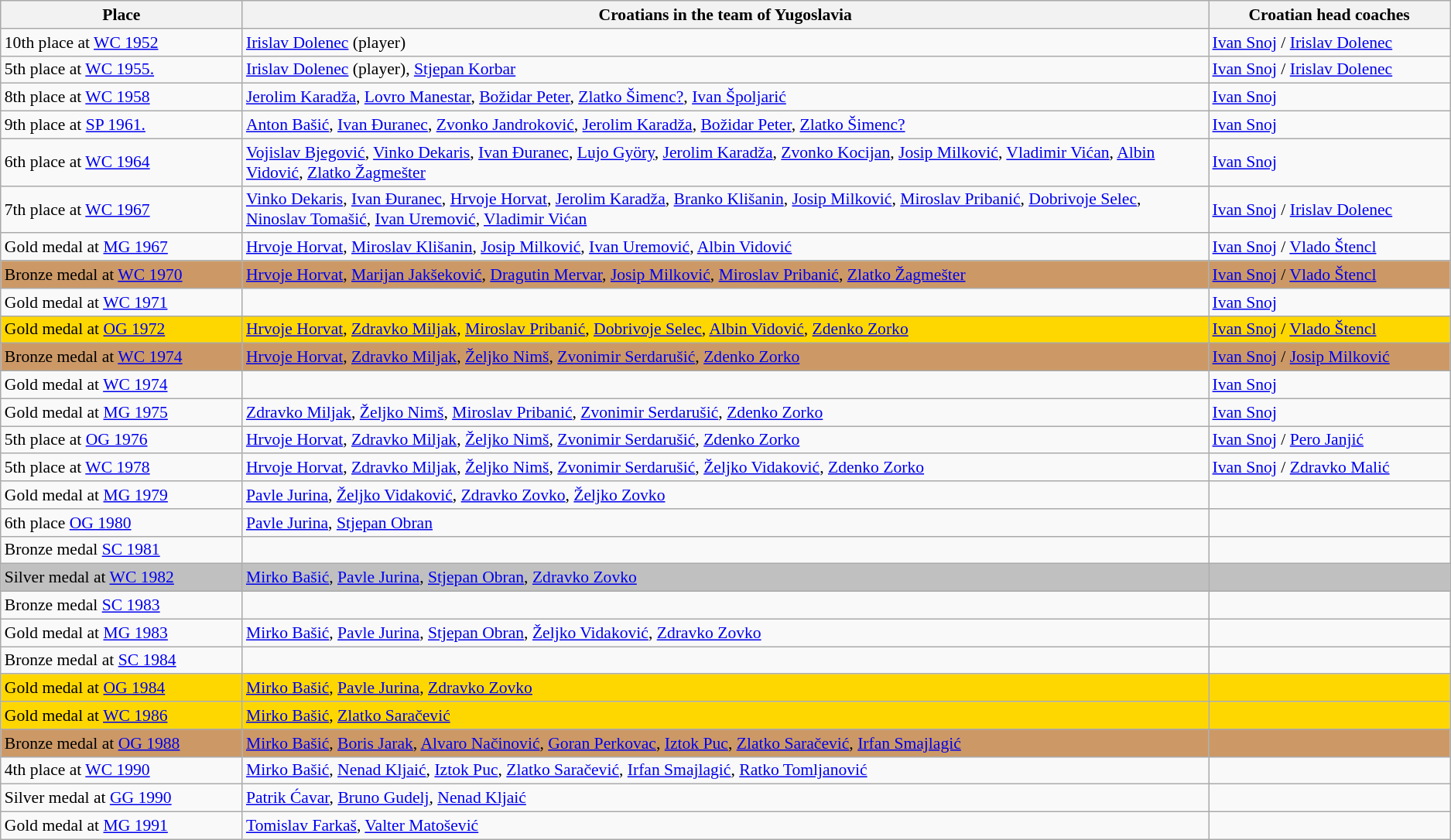<table class=wikitable style="font-size:90%">
<tr>
<th width="10%">Place</th>
<th width="40%">Croatians in the team of Yugoslavia</th>
<th width="10%">Croatian head coaches</th>
</tr>
<tr>
<td>10th place at <a href='#'>WC 1952</a></td>
<td><a href='#'>Irislav Dolenec</a> (player)</td>
<td><a href='#'>Ivan Snoj</a> / <a href='#'>Irislav Dolenec</a></td>
</tr>
<tr>
<td>5th place at <a href='#'>WC 1955.</a></td>
<td><a href='#'>Irislav Dolenec</a> (player), <a href='#'>Stjepan Korbar</a></td>
<td><a href='#'>Ivan Snoj</a> / <a href='#'>Irislav Dolenec</a></td>
</tr>
<tr>
<td>8th place at <a href='#'>WC 1958</a></td>
<td><a href='#'>Jerolim Karadža</a>, <a href='#'>Lovro Manestar</a>, <a href='#'>Božidar Peter</a>, <a href='#'>Zlatko Šimenc?</a>, <a href='#'>Ivan Špoljarić</a></td>
<td><a href='#'>Ivan Snoj</a></td>
</tr>
<tr>
<td>9th place at <a href='#'>SP 1961.</a></td>
<td><a href='#'>Anton Bašić</a>, <a href='#'>Ivan Đuranec</a>, <a href='#'>Zvonko Jandroković</a>, <a href='#'>Jerolim Karadža</a>, <a href='#'>Božidar Peter</a>, <a href='#'>Zlatko Šimenc?</a></td>
<td><a href='#'>Ivan Snoj</a></td>
</tr>
<tr>
<td>6th place at <a href='#'>WC 1964</a></td>
<td><a href='#'>Vojislav Bjegović</a>, <a href='#'>Vinko Dekaris</a>, <a href='#'>Ivan Đuranec</a>, <a href='#'>Lujo Györy</a>, <a href='#'>Jerolim Karadža</a>, <a href='#'>Zvonko Kocijan</a>, <a href='#'>Josip Milković</a>, <a href='#'>Vladimir Vićan</a>, <a href='#'>Albin Vidović</a>, <a href='#'>Zlatko Žagmešter</a></td>
<td><a href='#'>Ivan Snoj</a></td>
</tr>
<tr>
<td>7th place at <a href='#'>WC 1967</a></td>
<td><a href='#'>Vinko Dekaris</a>, <a href='#'>Ivan Đuranec</a>, <a href='#'>Hrvoje Horvat</a>, <a href='#'>Jerolim Karadža</a>, <a href='#'>Branko Klišanin</a>, <a href='#'>Josip Milković</a>, <a href='#'>Miroslav Pribanić</a>, <a href='#'>Dobrivoje Selec</a>, <a href='#'>Ninoslav Tomašić</a>, <a href='#'>Ivan Uremović</a>, <a href='#'>Vladimir Vićan</a></td>
<td><a href='#'>Ivan Snoj</a> / <a href='#'>Irislav Dolenec</a></td>
</tr>
<tr>
<td> Gold medal at <a href='#'>MG 1967</a></td>
<td><a href='#'>Hrvoje Horvat</a>, <a href='#'>Miroslav Klišanin</a>, <a href='#'>Josip Milković</a>, <a href='#'>Ivan Uremović</a>, <a href='#'>Albin Vidović</a></td>
<td><a href='#'>Ivan Snoj</a> / <a href='#'>Vlado Štencl</a></td>
</tr>
<tr style="background:#c96;">
<td> Bronze medal at <a href='#'>WC 1970</a></td>
<td><a href='#'>Hrvoje Horvat</a>, <a href='#'>Marijan Jakšeković</a>, <a href='#'>Dragutin Mervar</a>, <a href='#'>Josip Milković</a>, <a href='#'>Miroslav Pribanić</a>, <a href='#'>Zlatko Žagmešter</a></td>
<td><a href='#'>Ivan Snoj</a> / <a href='#'>Vlado Štencl</a></td>
</tr>
<tr>
<td> Gold medal at <a href='#'>WC 1971</a></td>
<td></td>
<td><a href='#'>Ivan Snoj</a></td>
</tr>
<tr bgcolor=gold>
<td> Gold medal at <a href='#'>OG 1972</a></td>
<td><a href='#'>Hrvoje Horvat</a>, <a href='#'>Zdravko Miljak</a>, <a href='#'>Miroslav Pribanić</a>, <a href='#'>Dobrivoje Selec</a>, <a href='#'>Albin Vidović</a>, <a href='#'>Zdenko Zorko</a></td>
<td><a href='#'>Ivan Snoj</a> / <a href='#'>Vlado Štencl</a></td>
</tr>
<tr style="background:#c96;">
<td> Bronze medal at <a href='#'>WC 1974</a></td>
<td><a href='#'>Hrvoje Horvat</a>, <a href='#'>Zdravko Miljak</a>, <a href='#'>Željko Nimš</a>, <a href='#'>Zvonimir Serdarušić</a>, <a href='#'>Zdenko Zorko</a></td>
<td><a href='#'>Ivan Snoj</a> / <a href='#'>Josip Milković</a></td>
</tr>
<tr>
<td> Gold medal at <a href='#'>WC 1974</a></td>
<td></td>
<td><a href='#'>Ivan Snoj</a></td>
</tr>
<tr>
<td> Gold medal at <a href='#'>MG 1975</a></td>
<td><a href='#'>Zdravko Miljak</a>, <a href='#'>Željko Nimš</a>, <a href='#'>Miroslav Pribanić</a>, <a href='#'>Zvonimir Serdarušić</a>, <a href='#'>Zdenko Zorko</a></td>
<td><a href='#'>Ivan Snoj</a></td>
</tr>
<tr>
<td>5th place at <a href='#'>OG 1976</a></td>
<td><a href='#'>Hrvoje Horvat</a>, <a href='#'>Zdravko Miljak</a>, <a href='#'>Željko Nimš</a>, <a href='#'>Zvonimir Serdarušić</a>, <a href='#'>Zdenko Zorko</a></td>
<td><a href='#'>Ivan Snoj</a> / <a href='#'>Pero Janjić</a></td>
</tr>
<tr>
<td>5th place at <a href='#'>WC 1978</a></td>
<td><a href='#'>Hrvoje Horvat</a>, <a href='#'>Zdravko Miljak</a>, <a href='#'>Željko Nimš</a>, <a href='#'>Zvonimir Serdarušić</a>, <a href='#'>Željko Vidaković</a>, <a href='#'>Zdenko Zorko</a></td>
<td><a href='#'>Ivan Snoj</a> / <a href='#'>Zdravko Malić</a></td>
</tr>
<tr>
<td> Gold medal at <a href='#'>MG 1979</a></td>
<td><a href='#'>Pavle Jurina</a>, <a href='#'>Željko Vidaković</a>, <a href='#'>Zdravko Zovko</a>, <a href='#'>Željko Zovko</a></td>
<td></td>
</tr>
<tr>
<td>6th place <a href='#'>OG 1980</a></td>
<td><a href='#'>Pavle Jurina</a>, <a href='#'>Stjepan Obran</a></td>
<td></td>
</tr>
<tr>
<td> Bronze medal <a href='#'>SC 1981</a></td>
<td></td>
<td></td>
</tr>
<tr bgcolor=silver>
<td> Silver medal at <a href='#'>WC 1982</a></td>
<td><a href='#'>Mirko Bašić</a>, <a href='#'>Pavle Jurina</a>, <a href='#'>Stjepan Obran</a>, <a href='#'>Zdravko Zovko</a></td>
<td></td>
</tr>
<tr>
<td> Bronze medal <a href='#'>SC 1983</a></td>
<td></td>
<td></td>
</tr>
<tr>
<td> Gold medal at <a href='#'>MG 1983</a></td>
<td><a href='#'>Mirko Bašić</a>, <a href='#'>Pavle Jurina</a>, <a href='#'>Stjepan Obran</a>, <a href='#'>Željko Vidaković</a>, <a href='#'>Zdravko Zovko</a></td>
<td></td>
</tr>
<tr>
<td> Bronze medal at <a href='#'>SC 1984</a></td>
<td></td>
<td></td>
</tr>
<tr bgcolor=gold>
<td> Gold medal at <a href='#'>OG 1984</a></td>
<td><a href='#'>Mirko Bašić</a>, <a href='#'>Pavle Jurina</a>, <a href='#'>Zdravko Zovko</a></td>
<td></td>
</tr>
<tr bgcolor=gold>
<td> Gold medal at <a href='#'>WC 1986</a></td>
<td><a href='#'>Mirko Bašić</a>, <a href='#'>Zlatko Saračević</a></td>
<td></td>
</tr>
<tr style="background:#c96;">
<td> Bronze medal at <a href='#'>OG 1988</a></td>
<td><a href='#'>Mirko Bašić</a>, <a href='#'>Boris Jarak</a>, <a href='#'>Alvaro Načinović</a>, <a href='#'>Goran Perkovac</a>, <a href='#'>Iztok Puc</a>, <a href='#'>Zlatko Saračević</a>, <a href='#'>Irfan Smajlagić</a></td>
<td></td>
</tr>
<tr>
<td>4th place at <a href='#'>WC 1990</a></td>
<td><a href='#'>Mirko Bašić</a>, <a href='#'>Nenad Kljaić</a>, <a href='#'>Iztok Puc</a>, <a href='#'>Zlatko Saračević</a>, <a href='#'>Irfan Smajlagić</a>, <a href='#'>Ratko Tomljanović</a></td>
<td></td>
</tr>
<tr>
<td> Silver medal at <a href='#'>GG 1990</a></td>
<td><a href='#'>Patrik Ćavar</a>, <a href='#'>Bruno Gudelj</a>, <a href='#'>Nenad Kljaić</a></td>
<td></td>
</tr>
<tr>
<td> Gold medal at <a href='#'>MG 1991</a></td>
<td><a href='#'>Tomislav Farkaš</a>, <a href='#'>Valter Matošević</a></td>
<td></td>
</tr>
</table>
